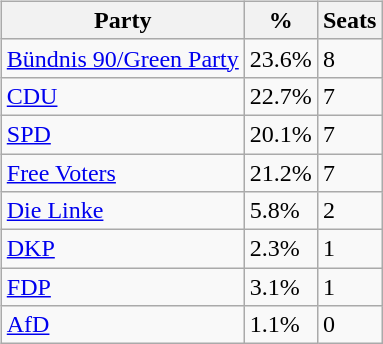<table border="0">
<tr>
<td valign="top"><br><table class="wikitable">
<tr>
<th>Party</th>
<th>%</th>
<th>Seats</th>
</tr>
<tr>
<td><a href='#'>Bündnis 90/Green Party</a></td>
<td>23.6%</td>
<td>8</td>
</tr>
<tr>
<td align="left"><a href='#'>CDU</a></td>
<td>22.7%</td>
<td>7</td>
</tr>
<tr>
<td align="left"><a href='#'>SPD</a></td>
<td>20.1%</td>
<td>7</td>
</tr>
<tr>
<td align="left"><a href='#'>Free Voters</a></td>
<td>21.2%</td>
<td>7</td>
</tr>
<tr>
<td><a href='#'>Die Linke</a></td>
<td>5.8%</td>
<td>2</td>
</tr>
<tr>
<td align="left"><a href='#'>DKP</a></td>
<td>2.3%</td>
<td>1</td>
</tr>
<tr>
<td><a href='#'>FDP</a></td>
<td>3.1%</td>
<td>1</td>
</tr>
<tr>
<td><a href='#'>AfD</a></td>
<td>1.1%</td>
<td>0</td>
</tr>
</table>
</td>
</tr>
</table>
